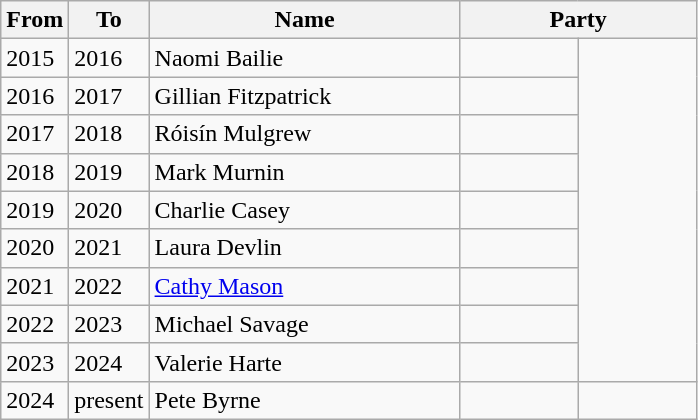<table class="wikitable sortable">
<tr>
<th>From</th>
<th>To</th>
<th scope="col" width="200">Name</th>
<th scope="col" width="150" colspan=2>Party</th>
</tr>
<tr>
<td>2015</td>
<td>2016</td>
<td>Naomi Bailie</td>
<td></td>
</tr>
<tr>
<td>2016</td>
<td>2017</td>
<td>Gillian Fitzpatrick</td>
<td></td>
</tr>
<tr>
<td>2017</td>
<td>2018</td>
<td>Róisín Mulgrew</td>
<td></td>
</tr>
<tr>
<td>2018</td>
<td>2019</td>
<td>Mark Murnin</td>
<td></td>
</tr>
<tr>
<td>2019</td>
<td>2020</td>
<td>Charlie Casey</td>
<td></td>
</tr>
<tr>
<td>2020</td>
<td>2021</td>
<td>Laura Devlin</td>
<td></td>
</tr>
<tr>
<td>2021</td>
<td>2022</td>
<td><a href='#'>Cathy Mason</a></td>
<td></td>
</tr>
<tr>
<td>2022</td>
<td>2023</td>
<td>Michael Savage</td>
<td></td>
</tr>
<tr>
<td>2023</td>
<td>2024</td>
<td>Valerie Harte</td>
<td></td>
</tr>
<tr>
<td>2024</td>
<td>present</td>
<td>Pete Byrne</td>
<td></td>
<td></td>
</tr>
</table>
